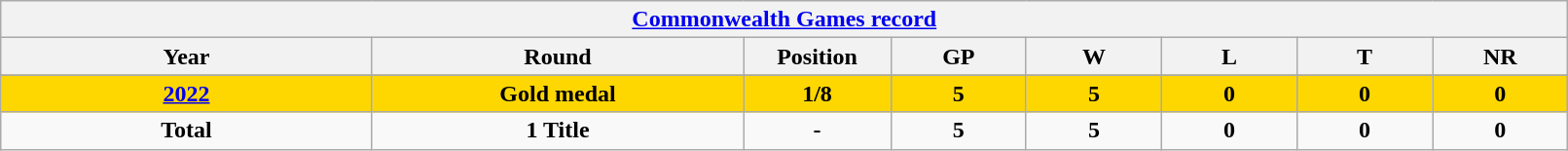<table class="wikitable" style="text-align: center; width:85%">
<tr>
<th colspan=10><a href='#'>Commonwealth Games record</a></th>
</tr>
<tr>
<th width=150>Year</th>
<th width=150>Round</th>
<th width=50>Position</th>
<th width=50>GP</th>
<th width=50>W</th>
<th width=50>L</th>
<th width=50>T</th>
<th width=50>NR</th>
</tr>
<tr>
</tr>
<tr style="background:gold;">
<td> <strong><a href='#'>2022</a></strong></td>
<td><strong>Gold medal</strong></td>
<td><strong>1/8</strong></td>
<td><strong>5</strong></td>
<td><strong>5</strong></td>
<td><strong>0</strong></td>
<td><strong>0</strong></td>
<td><strong>0</strong></td>
</tr>
<tr>
<td><strong>Total</strong></td>
<td><strong>1 Title</strong></td>
<td><strong>-</strong></td>
<td><strong>5</strong></td>
<td><strong>5</strong></td>
<td><strong>0</strong></td>
<td><strong>0</strong></td>
<td><strong>0</strong></td>
</tr>
</table>
